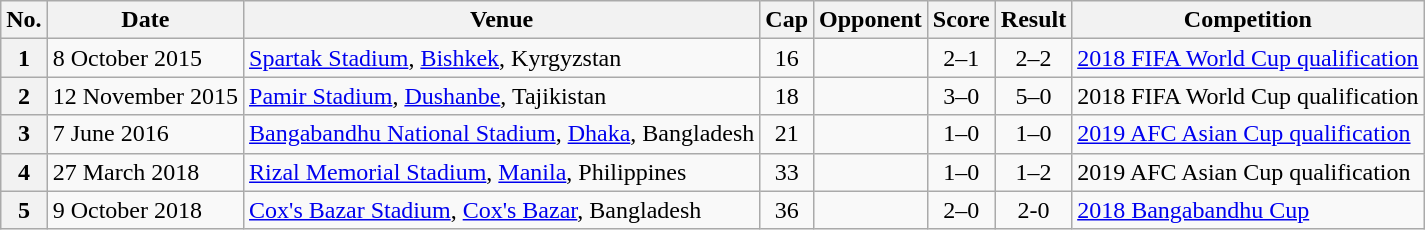<table class="wikitable sortable plainrowheaders">
<tr>
<th scope=col>No.</th>
<th scope=col data-sort-type=date>Date</th>
<th scope=col>Venue</th>
<th scope=col>Cap</th>
<th scope=col>Opponent</th>
<th scope=col>Score</th>
<th scope=col>Result</th>
<th scope=col>Competition</th>
</tr>
<tr>
<th scope=row>1</th>
<td>8 October 2015</td>
<td><a href='#'>Spartak Stadium</a>, <a href='#'>Bishkek</a>, Kyrgyzstan</td>
<td align=center>16</td>
<td></td>
<td align=center>2–1</td>
<td align=center>2–2</td>
<td><a href='#'>2018 FIFA World Cup qualification</a></td>
</tr>
<tr>
<th scope=row>2</th>
<td>12 November 2015</td>
<td><a href='#'>Pamir Stadium</a>, <a href='#'>Dushanbe</a>, Tajikistan</td>
<td align=center>18</td>
<td></td>
<td align=center>3–0</td>
<td align=center>5–0</td>
<td>2018 FIFA World Cup qualification</td>
</tr>
<tr>
<th scope=row>3</th>
<td>7 June 2016</td>
<td><a href='#'>Bangabandhu National Stadium</a>, <a href='#'>Dhaka</a>, Bangladesh</td>
<td align=center>21</td>
<td></td>
<td align=center>1–0</td>
<td align=center>1–0</td>
<td><a href='#'>2019 AFC Asian Cup qualification</a></td>
</tr>
<tr>
<th scope=row>4</th>
<td>27 March 2018</td>
<td><a href='#'>Rizal Memorial Stadium</a>, <a href='#'>Manila</a>, Philippines</td>
<td align=center>33</td>
<td></td>
<td align=center>1–0</td>
<td align=center>1–2</td>
<td>2019 AFC Asian Cup qualification</td>
</tr>
<tr>
<th scope=row>5</th>
<td>9 October 2018</td>
<td><a href='#'>Cox's Bazar Stadium</a>, <a href='#'>Cox's Bazar</a>, Bangladesh</td>
<td align=center>36</td>
<td></td>
<td align=center>2–0</td>
<td align=center>2-0</td>
<td><a href='#'>2018 Bangabandhu Cup</a></td>
</tr>
</table>
